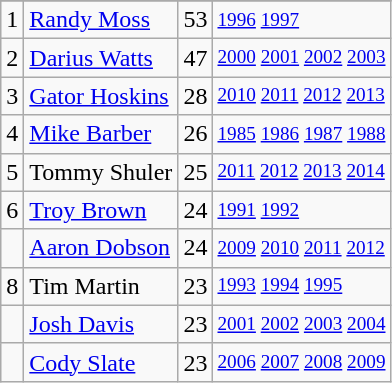<table class="wikitable">
<tr>
</tr>
<tr>
<td>1</td>
<td><a href='#'>Randy Moss</a></td>
<td>53</td>
<td style="font-size:80%;"><a href='#'>1996</a> <a href='#'>1997</a></td>
</tr>
<tr>
<td>2</td>
<td><a href='#'>Darius Watts</a></td>
<td>47</td>
<td style="font-size:80%;"><a href='#'>2000</a> <a href='#'>2001</a> <a href='#'>2002</a> <a href='#'>2003</a></td>
</tr>
<tr>
<td>3</td>
<td><a href='#'>Gator Hoskins</a></td>
<td>28</td>
<td style="font-size:80%;"><a href='#'>2010</a> <a href='#'>2011</a> <a href='#'>2012</a> <a href='#'>2013</a></td>
</tr>
<tr>
<td>4</td>
<td><a href='#'>Mike Barber</a></td>
<td>26</td>
<td style="font-size:80%;"><a href='#'>1985</a> <a href='#'>1986</a> <a href='#'>1987</a> <a href='#'>1988</a></td>
</tr>
<tr>
<td>5</td>
<td>Tommy Shuler</td>
<td>25</td>
<td style="font-size:80%;"><a href='#'>2011</a> <a href='#'>2012</a> <a href='#'>2013</a> <a href='#'>2014</a></td>
</tr>
<tr>
<td>6</td>
<td><a href='#'>Troy Brown</a></td>
<td>24</td>
<td style="font-size:80%;"><a href='#'>1991</a> <a href='#'>1992</a></td>
</tr>
<tr>
<td></td>
<td><a href='#'>Aaron Dobson</a></td>
<td>24</td>
<td style="font-size:80%;"><a href='#'>2009</a> <a href='#'>2010</a> <a href='#'>2011</a> <a href='#'>2012</a></td>
</tr>
<tr>
<td>8</td>
<td>Tim Martin</td>
<td>23</td>
<td style="font-size:80%;"><a href='#'>1993</a> <a href='#'>1994</a> <a href='#'>1995</a></td>
</tr>
<tr>
<td></td>
<td><a href='#'>Josh Davis</a></td>
<td>23</td>
<td style="font-size:80%;"><a href='#'>2001</a> <a href='#'>2002</a> <a href='#'>2003</a> <a href='#'>2004</a></td>
</tr>
<tr>
<td></td>
<td><a href='#'>Cody Slate</a></td>
<td>23</td>
<td style="font-size:80%;"><a href='#'>2006</a> <a href='#'>2007</a> <a href='#'>2008</a> <a href='#'>2009</a></td>
</tr>
</table>
